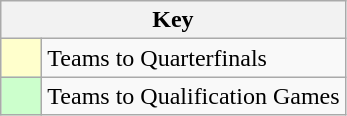<table class="wikitable" style="text-align: center;">
<tr>
<th colspan=2>Key</th>
</tr>
<tr>
<td style="background:#ffffcc; width:20px;"></td>
<td align=left>Teams to Quarterfinals</td>
</tr>
<tr>
<td style="background:#ccffcc; width:20px;"></td>
<td align=left>Teams to Qualification Games</td>
</tr>
</table>
